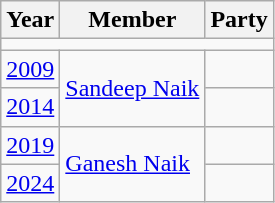<table class="wikitable">
<tr>
<th>Year</th>
<th>Member</th>
<th colspan="2">Party</th>
</tr>
<tr>
<td colspan="4"></td>
</tr>
<tr>
<td><a href='#'>2009</a></td>
<td rowspan="2"><a href='#'>Sandeep Naik</a></td>
<td></td>
</tr>
<tr>
<td><a href='#'>2014</a></td>
</tr>
<tr>
<td><a href='#'>2019</a></td>
<td rowspan="2"><a href='#'>Ganesh Naik</a></td>
<td></td>
</tr>
<tr>
<td><a href='#'>2024</a></td>
</tr>
</table>
